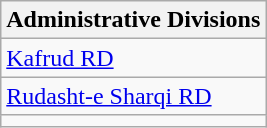<table class="wikitable">
<tr>
<th>Administrative Divisions</th>
</tr>
<tr>
<td><a href='#'>Kafrud RD</a></td>
</tr>
<tr>
<td><a href='#'>Rudasht-e Sharqi RD</a></td>
</tr>
<tr>
<td colspan=1></td>
</tr>
</table>
